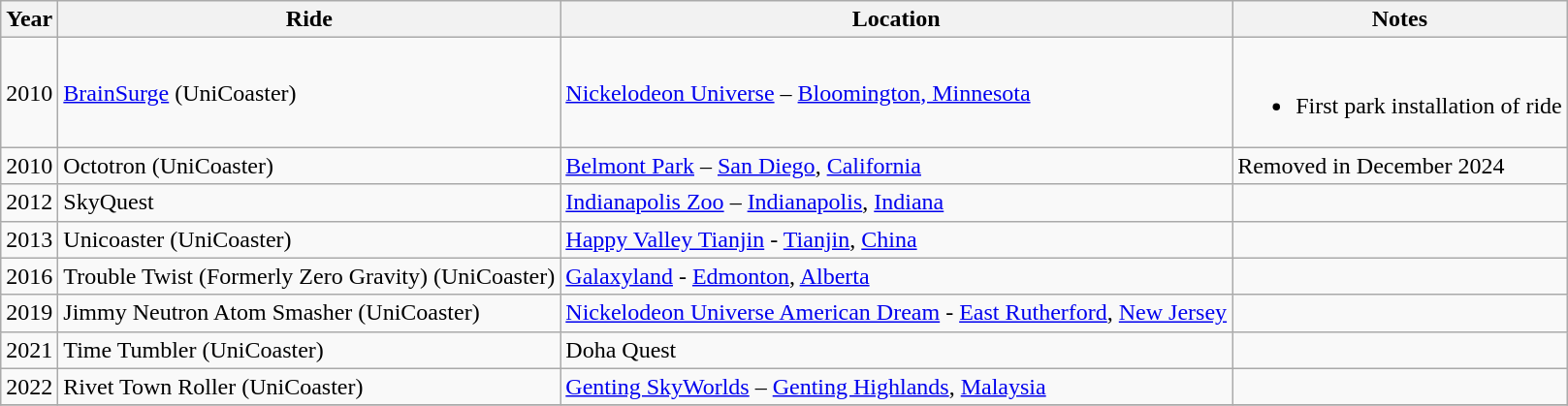<table class="wikitable">
<tr>
<th>Year</th>
<th>Ride</th>
<th>Location</th>
<th>Notes</th>
</tr>
<tr>
<td>2010</td>
<td><a href='#'>BrainSurge</a> (UniCoaster)</td>
<td><a href='#'>Nickelodeon Universe</a> – <a href='#'>Bloomington, Minnesota</a></td>
<td><br><ul><li>First park installation of ride</li></ul></td>
</tr>
<tr>
<td>2010</td>
<td>Octotron (UniCoaster)</td>
<td><a href='#'>Belmont Park</a> – <a href='#'>San Diego</a>, <a href='#'>California</a></td>
<td>Removed in December 2024</td>
</tr>
<tr>
<td>2012</td>
<td>SkyQuest</td>
<td><a href='#'>Indianapolis Zoo</a> – <a href='#'>Indianapolis</a>, <a href='#'>Indiana</a></td>
<td></td>
</tr>
<tr>
<td>2013</td>
<td>Unicoaster (UniCoaster)</td>
<td><a href='#'>Happy Valley Tianjin</a> -  <a href='#'>Tianjin</a>, <a href='#'>China</a></td>
<td></td>
</tr>
<tr>
<td>2016</td>
<td>Trouble Twist (Formerly Zero Gravity) (UniCoaster)</td>
<td><a href='#'>Galaxyland</a> - <a href='#'>Edmonton</a>, <a href='#'>Alberta</a></td>
<td></td>
</tr>
<tr>
<td>2019</td>
<td>Jimmy Neutron Atom Smasher (UniCoaster)</td>
<td><a href='#'>Nickelodeon Universe American Dream</a> - <a href='#'>East Rutherford</a>, <a href='#'>New Jersey</a></td>
<td></td>
</tr>
<tr>
<td>2021</td>
<td>Time Tumbler (UniCoaster)</td>
<td>Doha Quest</td>
<td></td>
</tr>
<tr>
<td>2022</td>
<td>Rivet Town Roller (UniCoaster)</td>
<td><a href='#'>Genting SkyWorlds</a> – <a href='#'>Genting Highlands</a>, <a href='#'>Malaysia</a></td>
<td></td>
</tr>
<tr>
</tr>
</table>
